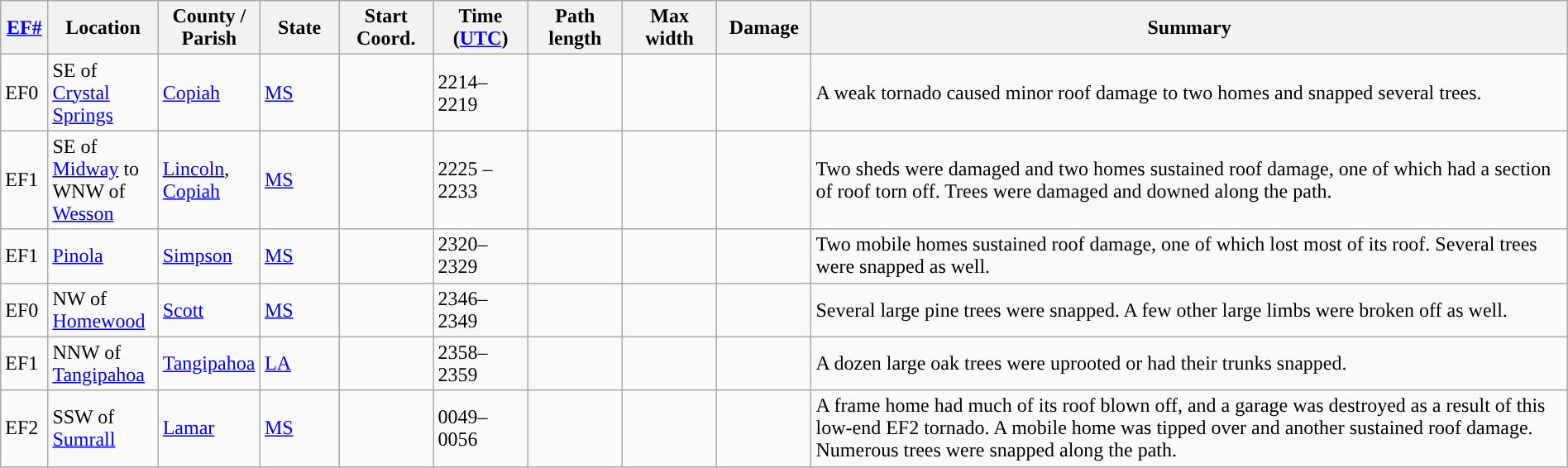<table class="wikitable sortable" style="width:100%;">
<tr>
<th scope="col"  style="width:3%; text-align:center;"><a href='#'>EF#</a></th>
<th scope="col"  style="width:7%; text-align:center;" class="unsortable">Location</th>
<th scope="col"  style="width:6%; text-align:center;" class="unsortable">County / Parish</th>
<th scope="col"  style="width:5%; text-align:center;">State</th>
<th scope="col"  style="width:6%; text-align:center;">Start Coord.</th>
<th scope="col"  style="width:6%; text-align:center;">Time (<a href='#'>UTC</a>)</th>
<th scope="col"  style="width:6%; text-align:center;">Path length</th>
<th scope="col"  style="width:6%; text-align:center;">Max width</th>
<th scope="col"  style="width:6%; text-align:center;">Damage</th>
<th scope="col" class="unsortable" style="width:48%; text-align:center;">Summary</th>
</tr>
<tr>
<td>EF0</td>
<td>SE of <a href='#'>Crystal Springs</a></td>
<td><a href='#'>Copiah</a></td>
<td><a href='#'>MS</a></td>
<td></td>
<td>2214–2219</td>
<td></td>
<td></td>
<td></td>
<td>A weak tornado caused minor roof damage to two homes and snapped several trees.</td>
</tr>
<tr>
<td>EF1</td>
<td>SE of <a href='#'>Midway</a> to WNW of <a href='#'>Wesson</a></td>
<td><a href='#'>Lincoln</a>, <a href='#'>Copiah</a></td>
<td><a href='#'>MS</a></td>
<td></td>
<td>2225 – 2233</td>
<td></td>
<td></td>
<td></td>
<td>Two sheds were damaged and two homes sustained roof damage, one of which had a section of roof torn off. Trees were damaged and downed along the path.</td>
</tr>
<tr>
<td>EF1</td>
<td><a href='#'>Pinola</a></td>
<td><a href='#'>Simpson</a></td>
<td><a href='#'>MS</a></td>
<td></td>
<td>2320–2329</td>
<td></td>
<td></td>
<td></td>
<td>Two mobile homes sustained roof damage, one of which lost most of its roof. Several trees were snapped as well.</td>
</tr>
<tr>
<td>EF0</td>
<td>NW of <a href='#'>Homewood</a></td>
<td><a href='#'>Scott</a></td>
<td><a href='#'>MS</a></td>
<td></td>
<td>2346–2349</td>
<td></td>
<td></td>
<td></td>
<td>Several large pine trees were snapped. A few other large limbs were broken off as well.</td>
</tr>
<tr>
<td>EF1</td>
<td>NNW of <a href='#'>Tangipahoa</a></td>
<td><a href='#'>Tangipahoa</a></td>
<td><a href='#'>LA</a></td>
<td></td>
<td>2358–2359</td>
<td></td>
<td></td>
<td></td>
<td>A dozen large oak trees were uprooted or had their trunks snapped.</td>
</tr>
<tr>
<td>EF2</td>
<td>SSW of <a href='#'>Sumrall</a></td>
<td><a href='#'>Lamar</a></td>
<td><a href='#'>MS</a></td>
<td></td>
<td>0049–0056</td>
<td></td>
<td></td>
<td></td>
<td>A frame home had much of its roof blown off, and a garage was destroyed as a result of this low-end EF2 tornado. A mobile home was tipped over and another sustained roof damage. Numerous trees were snapped along the path.</td>
</tr>
</table>
